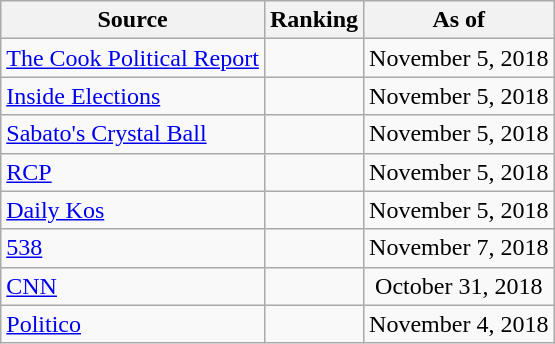<table class="wikitable" style="text-align:center">
<tr>
<th>Source</th>
<th>Ranking</th>
<th>As of</th>
</tr>
<tr>
<td align=left><a href='#'>The Cook Political Report</a></td>
<td></td>
<td>November 5, 2018</td>
</tr>
<tr>
<td align=left><a href='#'>Inside Elections</a></td>
<td></td>
<td>November 5, 2018</td>
</tr>
<tr>
<td align=left><a href='#'>Sabato's Crystal Ball</a></td>
<td></td>
<td>November 5, 2018</td>
</tr>
<tr>
<td align="left"><a href='#'>RCP</a></td>
<td></td>
<td>November 5, 2018</td>
</tr>
<tr>
<td align="left"><a href='#'>Daily Kos</a></td>
<td></td>
<td>November 5, 2018</td>
</tr>
<tr>
<td align="left"><a href='#'>538</a></td>
<td></td>
<td>November 7, 2018</td>
</tr>
<tr>
<td align="left"><a href='#'>CNN</a></td>
<td></td>
<td>October 31, 2018</td>
</tr>
<tr>
<td align="left"><a href='#'>Politico</a></td>
<td></td>
<td>November 4, 2018</td>
</tr>
</table>
